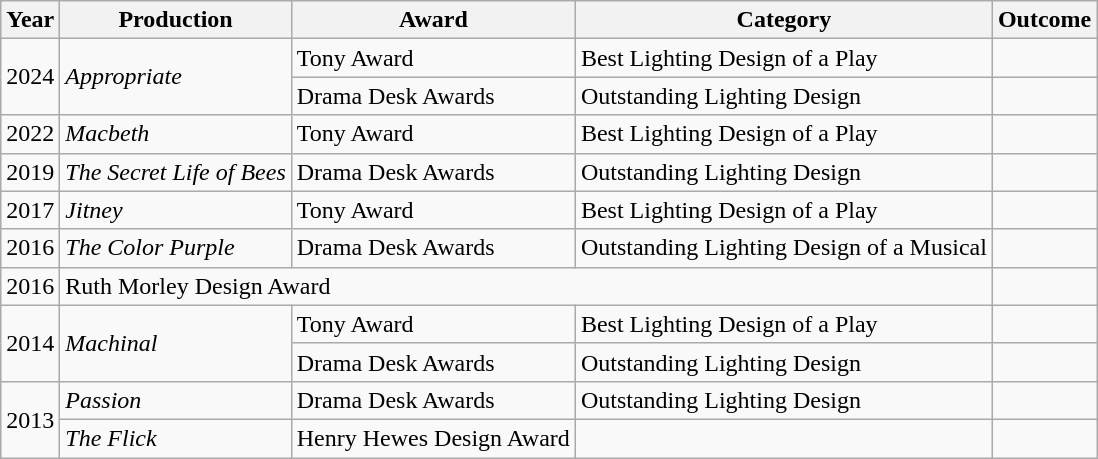<table class="wikitable">
<tr>
<th>Year</th>
<th>Production</th>
<th>Award</th>
<th>Category</th>
<th>Outcome</th>
</tr>
<tr>
<td rowspan="2">2024</td>
<td rowspan="2"><em>Appropriate</em></td>
<td>Tony Award</td>
<td>Best Lighting Design of a Play</td>
<td></td>
</tr>
<tr>
<td>Drama Desk Awards</td>
<td>Outstanding Lighting Design</td>
<td></td>
</tr>
<tr>
<td>2022</td>
<td><em>Macbeth</em></td>
<td>Tony Award</td>
<td>Best Lighting Design of a Play</td>
<td></td>
</tr>
<tr>
<td>2019</td>
<td><em>The Secret Life of Bees</em></td>
<td>Drama Desk Awards</td>
<td>Outstanding Lighting Design</td>
<td></td>
</tr>
<tr>
<td>2017</td>
<td><em>Jitney</em></td>
<td>Tony Award</td>
<td>Best Lighting Design of a Play</td>
<td></td>
</tr>
<tr>
<td>2016</td>
<td><em>The Color Purple</em></td>
<td>Drama Desk Awards</td>
<td>Outstanding Lighting Design of a Musical</td>
<td></td>
</tr>
<tr>
<td>2016</td>
<td colspan="3">Ruth Morley Design Award</td>
<td></td>
</tr>
<tr>
<td rowspan="2">2014</td>
<td rowspan="2"><em>Machinal</em></td>
<td>Tony Award</td>
<td>Best Lighting Design of a Play</td>
<td></td>
</tr>
<tr>
<td>Drama Desk Awards</td>
<td>Outstanding Lighting Design</td>
<td></td>
</tr>
<tr>
<td rowspan="2">2013</td>
<td><em>Passion</em></td>
<td>Drama Desk Awards</td>
<td>Outstanding Lighting Design</td>
<td></td>
</tr>
<tr>
<td><em>The Flick</em></td>
<td>Henry Hewes Design Award</td>
<td></td>
<td></td>
</tr>
</table>
